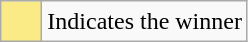<table class="wikitable">
<tr>
<td style="background:#FAEB86; height:20px; width:20px"></td>
<td>Indicates the winner</td>
</tr>
</table>
